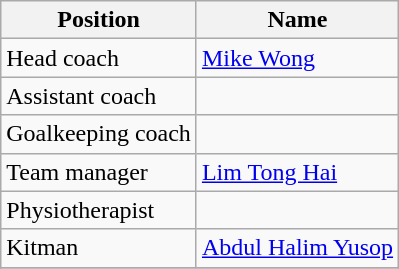<table class="wikitable">
<tr>
<th>Position</th>
<th>Name</th>
</tr>
<tr>
<td>Head coach</td>
<td> <a href='#'>Mike Wong</a></td>
</tr>
<tr>
<td>Assistant coach</td>
<td></td>
</tr>
<tr>
<td>Goalkeeping coach</td>
<td></td>
</tr>
<tr>
<td>Team manager</td>
<td> <a href='#'>Lim Tong Hai</a></td>
</tr>
<tr>
<td>Physiotherapist</td>
<td></td>
</tr>
<tr>
<td>Kitman</td>
<td> <a href='#'>Abdul Halim Yusop</a></td>
</tr>
<tr>
</tr>
</table>
